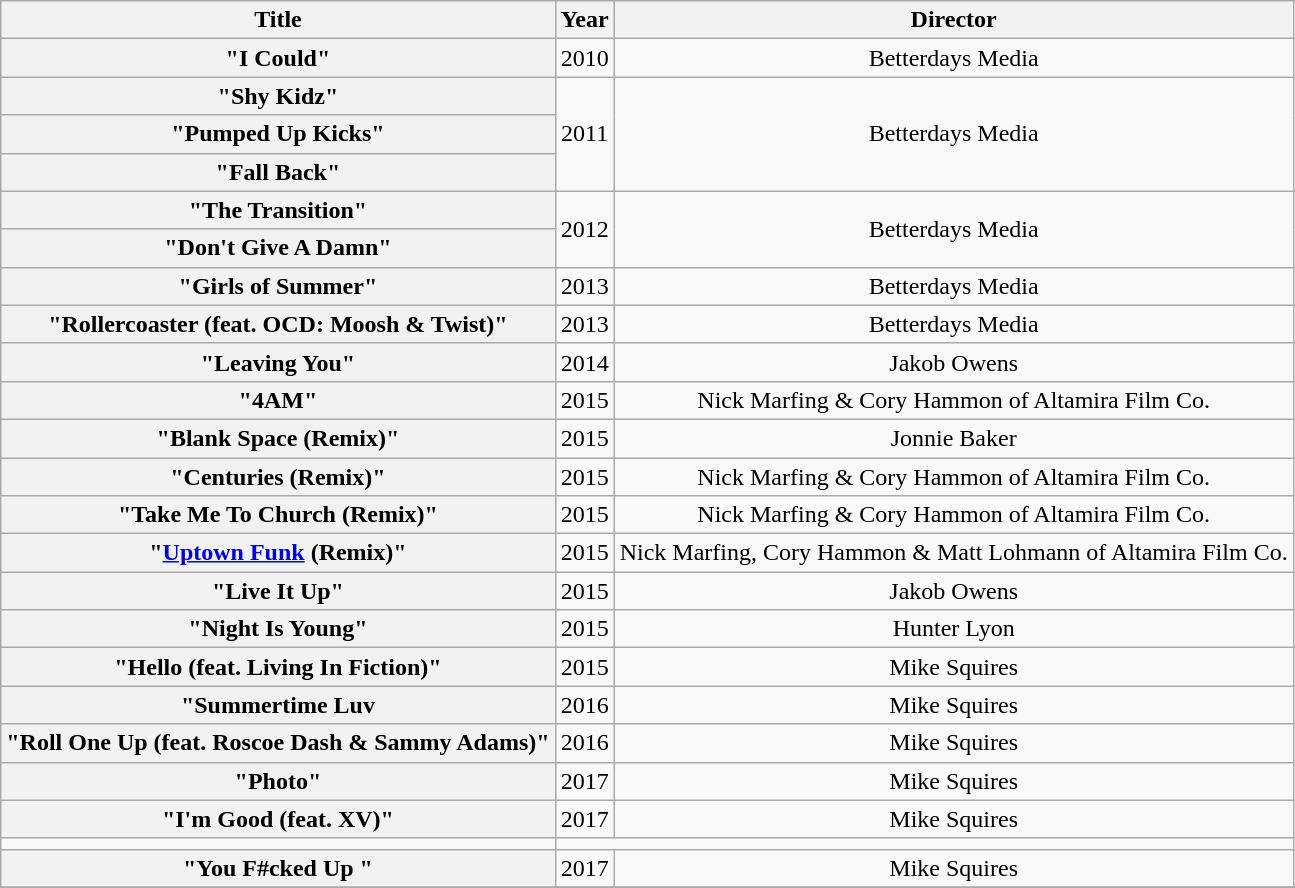<table class="wikitable plainrowheaders" style="text-align:center;">
<tr>
<th scope="col">Title</th>
<th scope="col">Year</th>
<th scope="col">Director</th>
</tr>
<tr>
<th scope="row">"I Could"</th>
<td rowspan="1">2010</td>
<td>Betterdays Media</td>
</tr>
<tr>
<th scope="row">"Shy Kidz"</th>
<td rowspan="3">2011</td>
<td rowspan="3">Betterdays Media</td>
</tr>
<tr>
<th scope="row">"Pumped Up Kicks"</th>
</tr>
<tr>
<th scope="row">"Fall Back"</th>
</tr>
<tr>
<th scope="row">"The Transition"</th>
<td rowspan="2">2012</td>
<td rowspan="2">Betterdays Media</td>
</tr>
<tr>
<th scope="row">"Don't Give A Damn"</th>
</tr>
<tr>
<th scope="row">"Girls of Summer"</th>
<td rowspan="1">2013</td>
<td>Betterdays Media</td>
</tr>
<tr>
<th scope="row">"Rollercoaster (feat. OCD: Moosh & Twist)"</th>
<td rowspan="1">2013</td>
<td>Betterdays Media</td>
</tr>
<tr>
<th scope="row">"Leaving You"</th>
<td rowspan="1">2014</td>
<td>Jakob Owens</td>
</tr>
<tr>
<th scope="row">"4AM"</th>
<td rowspan="1">2015</td>
<td>Nick Marfing & Cory Hammon of Altamira Film Co.</td>
</tr>
<tr>
<th scope="row">"Blank Space (Remix)"</th>
<td rowspan="1">2015</td>
<td>Jonnie Baker</td>
</tr>
<tr>
<th scope="row">"Centuries (Remix)"</th>
<td rowspan="1">2015</td>
<td>Nick Marfing & Cory Hammon of Altamira Film Co.</td>
</tr>
<tr>
<th scope="row">"Take Me To Church (Remix)"</th>
<td rowspan="1">2015</td>
<td>Nick Marfing & Cory Hammon of Altamira Film Co.</td>
</tr>
<tr>
<th scope="row">"<a href='#'>Uptown Funk</a> (Remix)"</th>
<td rowspan="1">2015</td>
<td>Nick Marfing, Cory Hammon & Matt Lohmann of Altamira Film Co.</td>
</tr>
<tr>
<th scope="row">"Live It Up"</th>
<td rowspan="1">2015</td>
<td>Jakob Owens</td>
</tr>
<tr>
<th scope="row">"Night Is Young"</th>
<td rowspan="1">2015</td>
<td>Hunter Lyon</td>
</tr>
<tr>
<th scope="row">"Hello (feat. Living In Fiction)"</th>
<td rowspan="1">2015</td>
<td>Mike Squires</td>
</tr>
<tr>
<th scope="row">"Summertime Luv<em></th>
<td rowspan="1">2016</td>
<td>Mike Squires</td>
</tr>
<tr>
<th scope="row">"Roll One Up (feat. Roscoe Dash & Sammy Adams)"</th>
<td rowspan="1">2016</td>
<td>Mike Squires</td>
</tr>
<tr>
<th scope="row">"Photo"</th>
<td rowspan="1">2017</td>
<td>Mike Squires</td>
</tr>
<tr>
<th scope="row">"I'm Good (feat. XV)"</th>
<td rowspan="1">2017</td>
<td>Mike Squires</td>
</tr>
<tr>
<td></td>
</tr>
<tr>
<th scope="row">"You F#cked Up "</th>
<td rowspan="1">2017</td>
<td>Mike Squires</td>
</tr>
<tr>
</tr>
</table>
